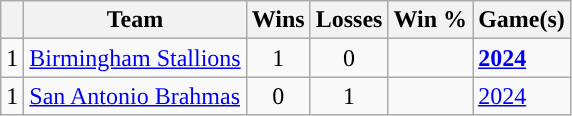<table class="wikitable sortable plainrowheaders" style="text-align:center;">
<tr>
<th></th>
<th>Team</th>
<th>Wins</th>
<th>Losses</th>
<th>Win %</th>
<th>Game(s)</th>
</tr>
<tr>
<td>1</td>
<td style="text-align:left;"><a href='#'>Birmingham Stallions</a></td>
<td>1</td>
<td>0</td>
<td></td>
<td style="text-align:left;"><strong><a href='#'>2024</a></strong></td>
</tr>
<tr>
<td>1</td>
<td style="text-align:left;"><a href='#'>San Antonio Brahmas</a></td>
<td>0</td>
<td>1</td>
<td></td>
<td style="text-align:left;"><a href='#'>2024</a></td>
</tr>
</table>
